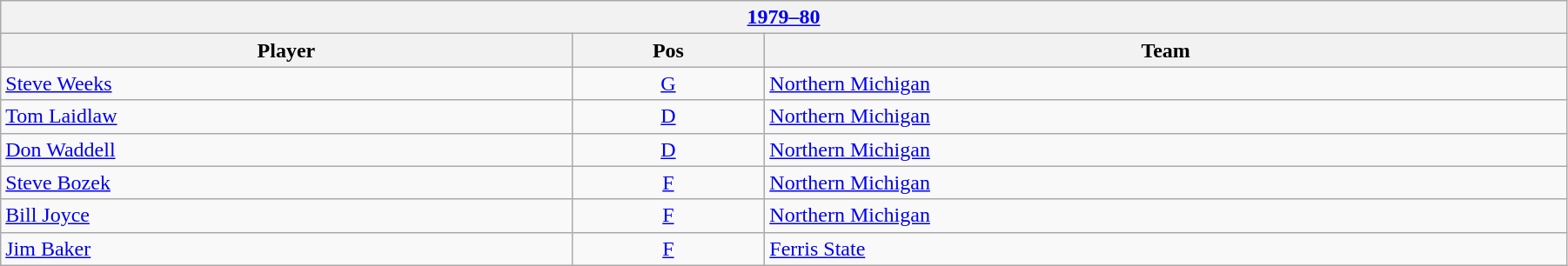<table class="wikitable" width=95%>
<tr>
<th colspan=3><a href='#'>1979–80</a></th>
</tr>
<tr>
<th>Player</th>
<th>Pos</th>
<th>Team</th>
</tr>
<tr>
<td><a href='#'>Steve Weeks</a></td>
<td style="text-align:center;"><a href='#'>G</a></td>
<td><a href='#'>Northern Michigan</a></td>
</tr>
<tr>
<td><a href='#'>Tom Laidlaw</a></td>
<td style="text-align:center;"><a href='#'>D</a></td>
<td><a href='#'>Northern Michigan</a></td>
</tr>
<tr>
<td><a href='#'>Don Waddell</a></td>
<td style="text-align:center;"><a href='#'>D</a></td>
<td><a href='#'>Northern Michigan</a></td>
</tr>
<tr>
<td><a href='#'>Steve Bozek</a></td>
<td style="text-align:center;"><a href='#'>F</a></td>
<td><a href='#'>Northern Michigan</a></td>
</tr>
<tr>
<td><a href='#'>Bill Joyce</a></td>
<td style="text-align:center;"><a href='#'>F</a></td>
<td><a href='#'>Northern Michigan</a></td>
</tr>
<tr>
<td><a href='#'>Jim Baker</a></td>
<td style="text-align:center;"><a href='#'>F</a></td>
<td><a href='#'>Ferris State</a></td>
</tr>
</table>
